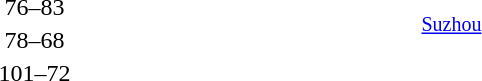<table style="text-align:center">
<tr>
<th width=200></th>
<th width=100></th>
<th width=200></th>
<th></th>
</tr>
<tr>
<td align=right></td>
<td>76–83</td>
<td align=left><strong></strong></td>
<td align=left rowspan=2><small><a href='#'>Suzhou</a></small></td>
</tr>
<tr>
<td align=right><strong></strong></td>
<td>78–68</td>
<td align=left></td>
</tr>
<tr>
<td align=right><strong></strong></td>
<td>101–72</td>
<td align=left></td>
</tr>
</table>
